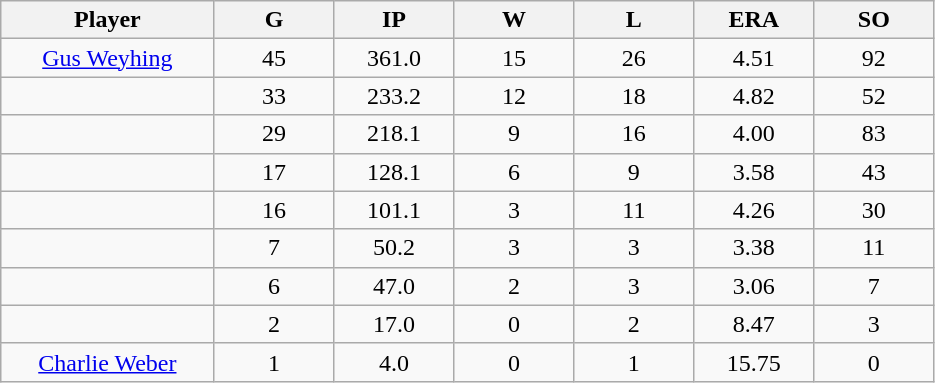<table class="wikitable sortable">
<tr>
<th bgcolor="#DDDDFF" width="16%">Player</th>
<th bgcolor="#DDDDFF" width="9%">G</th>
<th bgcolor="#DDDDFF" width="9%">IP</th>
<th bgcolor="#DDDDFF" width="9%">W</th>
<th bgcolor="#DDDDFF" width="9%">L</th>
<th bgcolor="#DDDDFF" width="9%">ERA</th>
<th bgcolor="#DDDDFF" width="9%">SO</th>
</tr>
<tr align="center">
<td><a href='#'>Gus Weyhing</a></td>
<td>45</td>
<td>361.0</td>
<td>15</td>
<td>26</td>
<td>4.51</td>
<td>92</td>
</tr>
<tr align=center>
<td></td>
<td>33</td>
<td>233.2</td>
<td>12</td>
<td>18</td>
<td>4.82</td>
<td>52</td>
</tr>
<tr align="center">
<td></td>
<td>29</td>
<td>218.1</td>
<td>9</td>
<td>16</td>
<td>4.00</td>
<td>83</td>
</tr>
<tr align="center">
<td></td>
<td>17</td>
<td>128.1</td>
<td>6</td>
<td>9</td>
<td>3.58</td>
<td>43</td>
</tr>
<tr align="center">
<td></td>
<td>16</td>
<td>101.1</td>
<td>3</td>
<td>11</td>
<td>4.26</td>
<td>30</td>
</tr>
<tr align="center">
<td></td>
<td>7</td>
<td>50.2</td>
<td>3</td>
<td>3</td>
<td>3.38</td>
<td>11</td>
</tr>
<tr align="center">
<td></td>
<td>6</td>
<td>47.0</td>
<td>2</td>
<td>3</td>
<td>3.06</td>
<td>7</td>
</tr>
<tr align="center">
<td></td>
<td>2</td>
<td>17.0</td>
<td>0</td>
<td>2</td>
<td>8.47</td>
<td>3</td>
</tr>
<tr align="center">
<td><a href='#'>Charlie Weber</a></td>
<td>1</td>
<td>4.0</td>
<td>0</td>
<td>1</td>
<td>15.75</td>
<td>0</td>
</tr>
</table>
